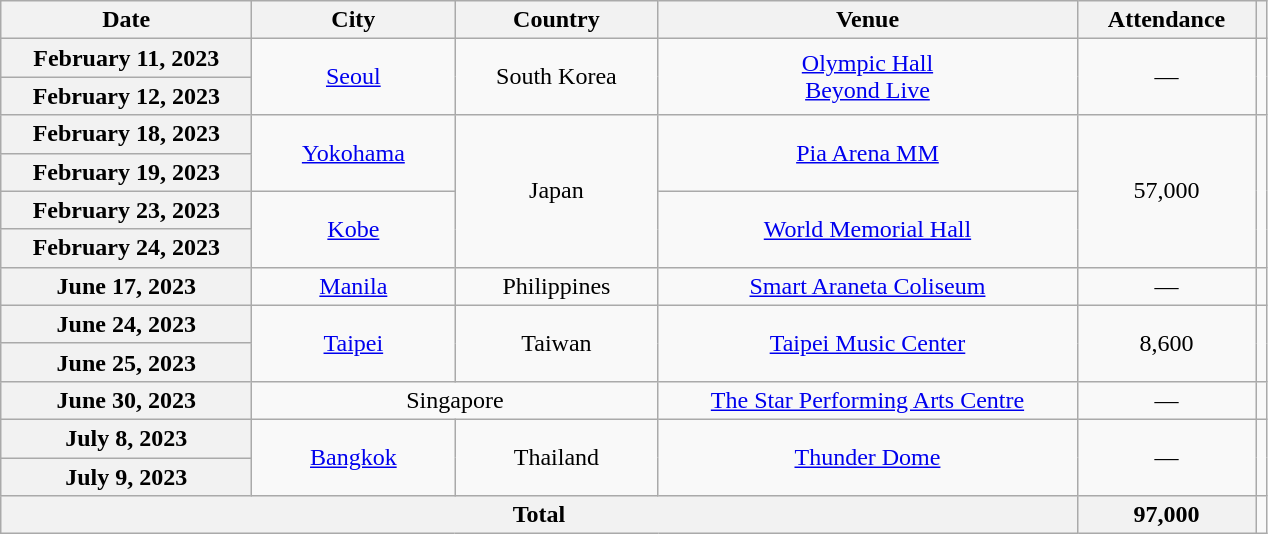<table class="wikitable plainrowheaders" style="text-align:center">
<tr>
<th scope="col" style="width:10em">Date</th>
<th scope="col" style="width:8em">City</th>
<th scope="col" style="width:8em">Country</th>
<th scope="col" style="width:17em">Venue</th>
<th scope="col" style="width:7em">Attendance</th>
<th scope="col"></th>
</tr>
<tr>
<th scope="row">February 11, 2023</th>
<td rowspan="2"><a href='#'>Seoul</a></td>
<td rowspan="2">South Korea</td>
<td rowspan="2"><a href='#'>Olympic Hall</a><br><a href='#'>Beyond Live</a></td>
<td rowspan="2">—</td>
<td rowspan="2"></td>
</tr>
<tr>
<th scope="row">February 12, 2023</th>
</tr>
<tr>
<th scope="row">February 18, 2023</th>
<td rowspan="2"><a href='#'>Yokohama</a></td>
<td rowspan="4">Japan</td>
<td rowspan="2"><a href='#'>Pia Arena MM</a></td>
<td rowspan="4">57,000</td>
<td rowspan="4"></td>
</tr>
<tr>
<th scope="row">February 19, 2023</th>
</tr>
<tr>
<th scope="row">February 23, 2023</th>
<td rowspan="2"><a href='#'>Kobe</a></td>
<td rowspan="2"><a href='#'>World Memorial Hall</a></td>
</tr>
<tr>
<th scope="row">February 24, 2023</th>
</tr>
<tr>
<th scope="row">June 17, 2023</th>
<td><a href='#'>Manila</a></td>
<td>Philippines</td>
<td><a href='#'>Smart Araneta Coliseum</a></td>
<td>—</td>
<td></td>
</tr>
<tr>
<th scope="row">June 24, 2023</th>
<td rowspan="2"><a href='#'>Taipei</a></td>
<td rowspan="2">Taiwan</td>
<td rowspan="2"><a href='#'>Taipei Music Center</a></td>
<td rowspan="2">8,600</td>
<td rowspan="2"></td>
</tr>
<tr>
<th scope="row">June 25, 2023</th>
</tr>
<tr>
<th scope="row">June 30, 2023</th>
<td colspan="2">Singapore</td>
<td><a href='#'>The Star Performing Arts Centre</a></td>
<td>—</td>
<td></td>
</tr>
<tr>
<th scope="row">July 8, 2023</th>
<td rowspan="2"><a href='#'>Bangkok</a></td>
<td rowspan="2">Thailand</td>
<td rowspan="2"><a href='#'>Thunder Dome</a></td>
<td rowspan="2">—</td>
<td rowspan="2"></td>
</tr>
<tr>
<th scope="row">July 9, 2023</th>
</tr>
<tr>
<th colspan="4">Total</th>
<th>97,000</th>
<td></td>
</tr>
</table>
